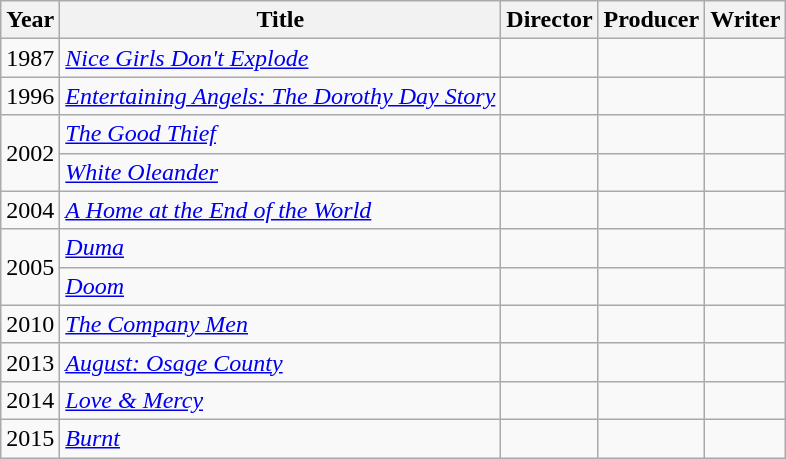<table class="wikitable">
<tr>
<th>Year</th>
<th>Title</th>
<th>Director</th>
<th>Producer</th>
<th>Writer</th>
</tr>
<tr>
<td>1987</td>
<td><em><a href='#'>Nice Girls Don't Explode</a></em></td>
<td></td>
<td></td>
<td></td>
</tr>
<tr>
<td>1996</td>
<td><em><a href='#'>Entertaining Angels: The Dorothy Day Story</a></em></td>
<td></td>
<td></td>
<td></td>
</tr>
<tr>
<td rowspan=2>2002</td>
<td><em><a href='#'>The Good Thief</a></em></td>
<td></td>
<td></td>
<td></td>
</tr>
<tr>
<td><em><a href='#'>White Oleander</a></em></td>
<td></td>
<td></td>
<td></td>
</tr>
<tr>
<td>2004</td>
<td><em><a href='#'>A Home at the End of the World</a></em></td>
<td></td>
<td></td>
<td></td>
</tr>
<tr>
<td rowspan=2>2005</td>
<td><em><a href='#'>Duma</a></em></td>
<td></td>
<td></td>
<td></td>
</tr>
<tr>
<td><em><a href='#'>Doom</a></em></td>
<td></td>
<td></td>
<td></td>
</tr>
<tr>
<td>2010</td>
<td><em><a href='#'>The Company Men</a></em></td>
<td></td>
<td></td>
<td></td>
</tr>
<tr>
<td>2013</td>
<td><em><a href='#'>August: Osage County</a></em></td>
<td></td>
<td></td>
<td></td>
</tr>
<tr>
<td>2014</td>
<td><em><a href='#'>Love & Mercy</a></em></td>
<td></td>
<td></td>
<td></td>
</tr>
<tr>
<td>2015</td>
<td><em><a href='#'>Burnt</a></em></td>
<td></td>
<td></td>
<td></td>
</tr>
</table>
